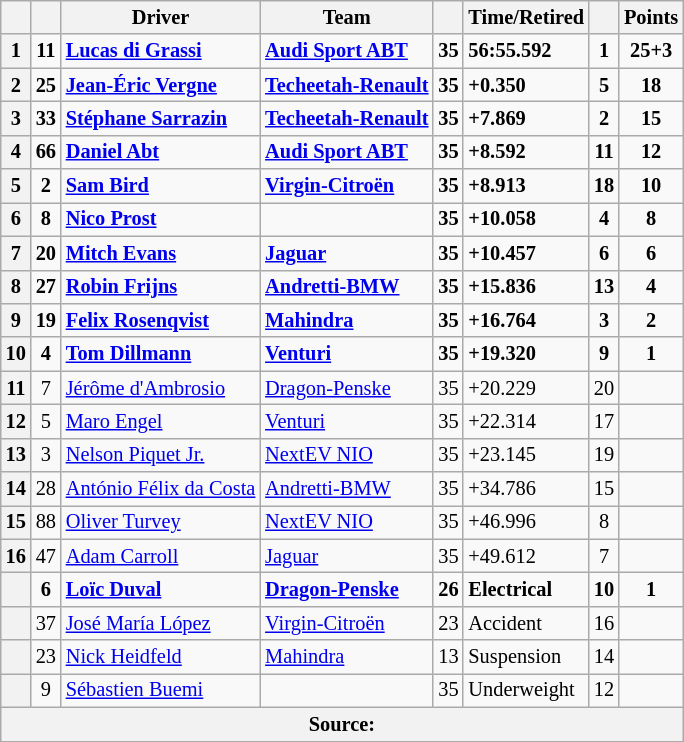<table class="wikitable sortable" style="font-size: 85%">
<tr>
<th scope="col"></th>
<th scope="col"></th>
<th scope="col">Driver</th>
<th scope="col">Team</th>
<th scope="col"></th>
<th scope="col" class="unsortable">Time/Retired</th>
<th scope="col"></th>
<th scope="col">Points</th>
</tr>
<tr style="font-weight:bold">
<th scope="row">1</th>
<td align="center">11</td>
<td data-sort-value="DIG"> <a href='#'>Lucas di Grassi</a></td>
<td><a href='#'>Audi Sport ABT</a></td>
<td align="center">35</td>
<td>56:55.592</td>
<td align="center">1</td>
<td align="center">25+3</td>
</tr>
<tr style="font-weight:bold">
<th scope="row">2</th>
<td align="center">25</td>
<td data-sort-value="VER"> <a href='#'>Jean-Éric Vergne</a></td>
<td><a href='#'>Techeetah-Renault</a></td>
<td align="center">35</td>
<td>+0.350</td>
<td align="center">5</td>
<td align="center">18</td>
</tr>
<tr style="font-weight:bold">
<th scope="row">3</th>
<td align="center">33</td>
<td data-sort-value="SAR"> <a href='#'>Stéphane Sarrazin</a></td>
<td><a href='#'>Techeetah-Renault</a></td>
<td align="center">35</td>
<td>+7.869</td>
<td align="center">2</td>
<td align="center">15</td>
</tr>
<tr style="font-weight:bold">
<th scope="row">4</th>
<td align="center">66</td>
<td data-sort-value="ABT"> <a href='#'>Daniel Abt</a></td>
<td><a href='#'>Audi Sport ABT</a></td>
<td align="center">35</td>
<td>+8.592</td>
<td align="center">11</td>
<td align="center">12</td>
</tr>
<tr style="font-weight:bold">
<th scope="row">5</th>
<td align="center">2</td>
<td data-sort-value="BIR"> <a href='#'>Sam Bird</a></td>
<td><a href='#'>Virgin-Citroën</a></td>
<td align="center">35</td>
<td>+8.913</td>
<td align="center">18</td>
<td align="center">10</td>
</tr>
<tr style="font-weight:bold">
<th scope="row">6</th>
<td align="center">8</td>
<td data-sort-value="PRO"> <a href='#'>Nico Prost</a></td>
<td><a href='#'></a></td>
<td align="center">35</td>
<td>+10.058</td>
<td align="center">4</td>
<td align="center">8</td>
</tr>
<tr style="font-weight:bold">
<th scope="row">7</th>
<td align="center">20</td>
<td data-sort-value="EVA"> <a href='#'>Mitch Evans</a></td>
<td><a href='#'>Jaguar</a></td>
<td align="center">35</td>
<td>+10.457</td>
<td align="center">6</td>
<td align="center">6</td>
</tr>
<tr style="font-weight:bold">
<th scope="row">8</th>
<td align="center">27</td>
<td data-sort-value="FRI"> <a href='#'>Robin Frijns</a></td>
<td><a href='#'>Andretti-BMW</a></td>
<td align="center">35</td>
<td>+15.836</td>
<td align="center">13</td>
<td align="center">4</td>
</tr>
<tr style="font-weight:bold">
<th scope="row">9</th>
<td align="center">19</td>
<td data-sort-value="ROS"> <a href='#'>Felix Rosenqvist</a></td>
<td><a href='#'>Mahindra</a></td>
<td align="center">35</td>
<td>+16.764</td>
<td align="center">3</td>
<td align="center">2</td>
</tr>
<tr style="font-weight:bold">
<th scope="row">10</th>
<td align="center">4</td>
<td data-sort-value="DIL"> <a href='#'>Tom Dillmann</a></td>
<td><a href='#'>Venturi</a></td>
<td align="center">35</td>
<td>+19.320</td>
<td align="center">9</td>
<td align="center">1</td>
</tr>
<tr>
<th scope="row">11</th>
<td align="center">7</td>
<td data-sort-value="DAM"> <a href='#'>Jérôme d'Ambrosio</a></td>
<td><a href='#'>Dragon-Penske</a></td>
<td align="center">35</td>
<td>+20.229</td>
<td align="center">20</td>
<td></td>
</tr>
<tr>
<th scope="row">12</th>
<td align="center">5</td>
<td data-sort-value="ENG"> <a href='#'>Maro Engel</a></td>
<td><a href='#'>Venturi</a></td>
<td align="center">35</td>
<td>+22.314</td>
<td align="center">17</td>
<td></td>
</tr>
<tr>
<th scope="row">13</th>
<td align="center">3</td>
<td data-sort-value="PIQ"> <a href='#'>Nelson Piquet Jr.</a></td>
<td><a href='#'>NextEV NIO</a></td>
<td align="center">35</td>
<td>+23.145</td>
<td align="center">19</td>
<td></td>
</tr>
<tr>
<th scope="row">14</th>
<td align="center">28</td>
<td data-sort-value="FDC"> <a href='#'>António Félix da Costa</a></td>
<td><a href='#'>Andretti-BMW</a></td>
<td align="center">35</td>
<td>+34.786</td>
<td align="center">15</td>
<td></td>
</tr>
<tr>
<th scope="row">15</th>
<td align="center">88</td>
<td data-sort-value="TUR"> <a href='#'>Oliver Turvey</a></td>
<td><a href='#'>NextEV NIO</a></td>
<td align="center">35</td>
<td>+46.996</td>
<td align="center">8</td>
<td></td>
</tr>
<tr>
<th scope="row">16</th>
<td align="center">47</td>
<td data-sort-value="CAR"> <a href='#'>Adam Carroll</a></td>
<td><a href='#'>Jaguar</a></td>
<td align="center">35</td>
<td>+49.612</td>
<td align="center">7</td>
<td></td>
</tr>
<tr style="font-weight:bold">
<th scope="row" data-sort-value="17"></th>
<td align="center">6</td>
<td data-sort-value="DUV"> <a href='#'>Loïc Duval</a></td>
<td><a href='#'>Dragon-Penske</a></td>
<td align="center">26</td>
<td>Electrical</td>
<td align="center">10</td>
<td align="center">1</td>
</tr>
<tr>
<th scope="row" data-sort-value="18"></th>
<td align="center">37</td>
<td data-sort-value="LOP"> <a href='#'>José María López</a></td>
<td><a href='#'>Virgin-Citroën</a></td>
<td align="center">23</td>
<td>Accident</td>
<td align="center">16</td>
<td></td>
</tr>
<tr>
<th scope="row" data-sort-value="19"></th>
<td align="center">23</td>
<td data-sort-value="HEI"> <a href='#'>Nick Heidfeld</a></td>
<td><a href='#'>Mahindra</a></td>
<td align="center">13</td>
<td>Suspension</td>
<td align="center">14</td>
<td></td>
</tr>
<tr>
<th scope="row" data-sort-value="20"></th>
<td align="center">9</td>
<td data-sort-value="BUE"> <a href='#'>Sébastien Buemi</a></td>
<td><a href='#'></a></td>
<td align="center">35</td>
<td>Underweight</td>
<td align="center">12</td>
<td></td>
</tr>
<tr>
<th colspan="8">Source:</th>
</tr>
<tr>
</tr>
</table>
